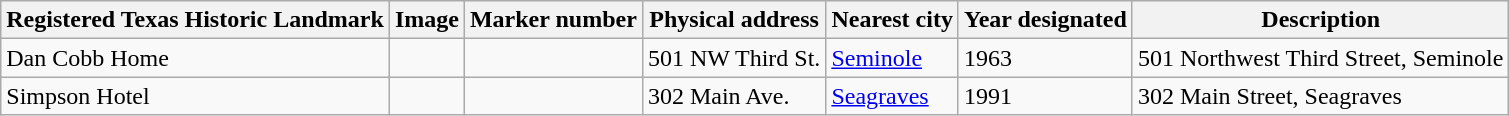<table class="wikitable sortable">
<tr>
<th>Registered Texas Historic Landmark</th>
<th>Image</th>
<th>Marker number</th>
<th>Physical address</th>
<th>Nearest city</th>
<th>Year designated</th>
<th>Description</th>
</tr>
<tr>
<td>Dan Cobb Home</td>
<td></td>
<td></td>
<td>501 NW Third St.<br></td>
<td><a href='#'>Seminole</a></td>
<td>1963</td>
<td>501 Northwest Third Street, Seminole</td>
</tr>
<tr>
<td>Simpson Hotel</td>
<td></td>
<td></td>
<td>302 Main Ave.<br></td>
<td><a href='#'>Seagraves</a></td>
<td>1991</td>
<td>302 Main Street, Seagraves</td>
</tr>
</table>
